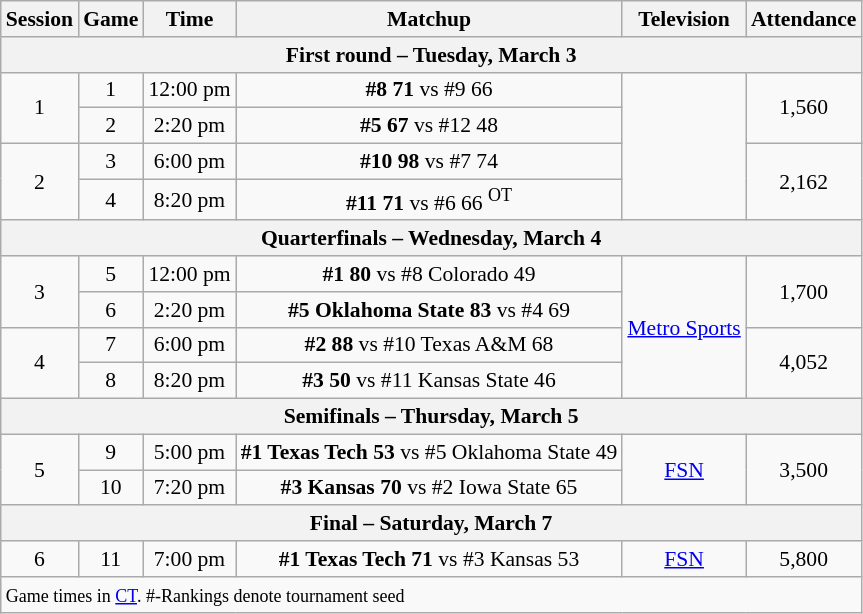<table class="wikitable" style="white-space:nowrap; font-size:90%;text-align:center">
<tr>
<th>Session</th>
<th>Game</th>
<th>Time</th>
<th>Matchup</th>
<th>Television</th>
<th>Attendance</th>
</tr>
<tr>
<th colspan=6>First round – Tuesday, March 3</th>
</tr>
<tr>
<td rowspan=2>1</td>
<td>1</td>
<td>12:00 pm</td>
<td><strong>#8  71</strong> vs #9  66</td>
<td rowspan=4></td>
<td rowspan=2>1,560</td>
</tr>
<tr>
<td>2</td>
<td>2:20 pm</td>
<td><strong>#5  67</strong> vs #12  48</td>
</tr>
<tr>
<td rowspan=2>2</td>
<td>3</td>
<td>6:00 pm</td>
<td><strong>#10  98</strong> vs #7  74</td>
<td rowspan=2>2,162</td>
</tr>
<tr>
<td>4</td>
<td>8:20 pm</td>
<td><strong>#11  71</strong> vs #6  66 <sup>OT</sup></td>
</tr>
<tr>
<th colspan=6>Quarterfinals – Wednesday, March 4</th>
</tr>
<tr>
<td rowspan=2>3</td>
<td>5</td>
<td>12:00 pm</td>
<td><strong>#1  80</strong> vs #8 Colorado 49</td>
<td rowspan=4><a href='#'>Metro Sports</a></td>
<td rowspan=2>1,700</td>
</tr>
<tr>
<td>6</td>
<td>2:20 pm</td>
<td><strong>#5 Oklahoma State 83</strong> vs #4  69</td>
</tr>
<tr>
<td rowspan=2>4</td>
<td>7</td>
<td>6:00 pm</td>
<td><strong>#2  88</strong> vs #10 Texas A&M 68</td>
<td rowspan=2>4,052</td>
</tr>
<tr>
<td>8</td>
<td>8:20 pm</td>
<td><strong>#3  50</strong> vs #11 Kansas State 46</td>
</tr>
<tr>
<th colspan=6>Semifinals – Thursday, March 5</th>
</tr>
<tr>
<td rowspan=2>5</td>
<td>9</td>
<td>5:00 pm</td>
<td><strong>#1 Texas Tech 53</strong> vs #5 Oklahoma State 49</td>
<td rowspan=2><a href='#'>FSN</a></td>
<td rowspan=2>3,500</td>
</tr>
<tr>
<td>10</td>
<td>7:20 pm</td>
<td><strong>#3 Kansas 70</strong> vs #2 Iowa State 65</td>
</tr>
<tr>
<th colspan=6>Final – Saturday, March 7</th>
</tr>
<tr>
<td>6</td>
<td>11</td>
<td>7:00 pm</td>
<td><strong>#1 Texas Tech 71</strong> vs #3 Kansas 53</td>
<td><a href='#'>FSN</a></td>
<td>5,800</td>
</tr>
<tr align=left>
<td colspan=6><small>Game times in <a href='#'>CT</a>. #-Rankings denote tournament seed</small></td>
</tr>
</table>
